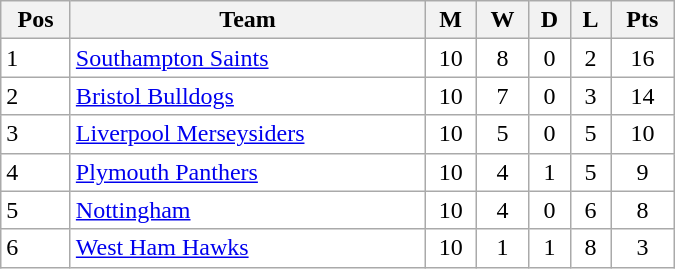<table class=wikitable width="450" style="background:#FFFFFF;">
<tr>
<th>Pos</th>
<th>Team</th>
<th>M</th>
<th>W</th>
<th>D</th>
<th>L</th>
<th>Pts</th>
</tr>
<tr>
<td>1</td>
<td><a href='#'>Southampton Saints</a></td>
<td align="center">10</td>
<td align="center">8</td>
<td align="center">0</td>
<td align="center">2</td>
<td align="center">16</td>
</tr>
<tr>
<td>2</td>
<td><a href='#'>Bristol Bulldogs</a></td>
<td align="center">10</td>
<td align="center">7</td>
<td align="center">0</td>
<td align="center">3</td>
<td align="center">14</td>
</tr>
<tr>
<td>3</td>
<td><a href='#'>Liverpool Merseysiders</a></td>
<td align="center">10</td>
<td align="center">5</td>
<td align="center">0</td>
<td align="center">5</td>
<td align="center">10</td>
</tr>
<tr>
<td>4</td>
<td><a href='#'>Plymouth Panthers</a></td>
<td align="center">10</td>
<td align="center">4</td>
<td align="center">1</td>
<td align="center">5</td>
<td align="center">9</td>
</tr>
<tr>
<td>5</td>
<td><a href='#'>Nottingham</a></td>
<td align="center">10</td>
<td align="center">4</td>
<td align="center">0</td>
<td align="center">6</td>
<td align="center">8</td>
</tr>
<tr>
<td>6</td>
<td><a href='#'>West Ham Hawks</a></td>
<td align="center">10</td>
<td align="center">1</td>
<td align="center">1</td>
<td align="center">8</td>
<td align="center">3</td>
</tr>
</table>
